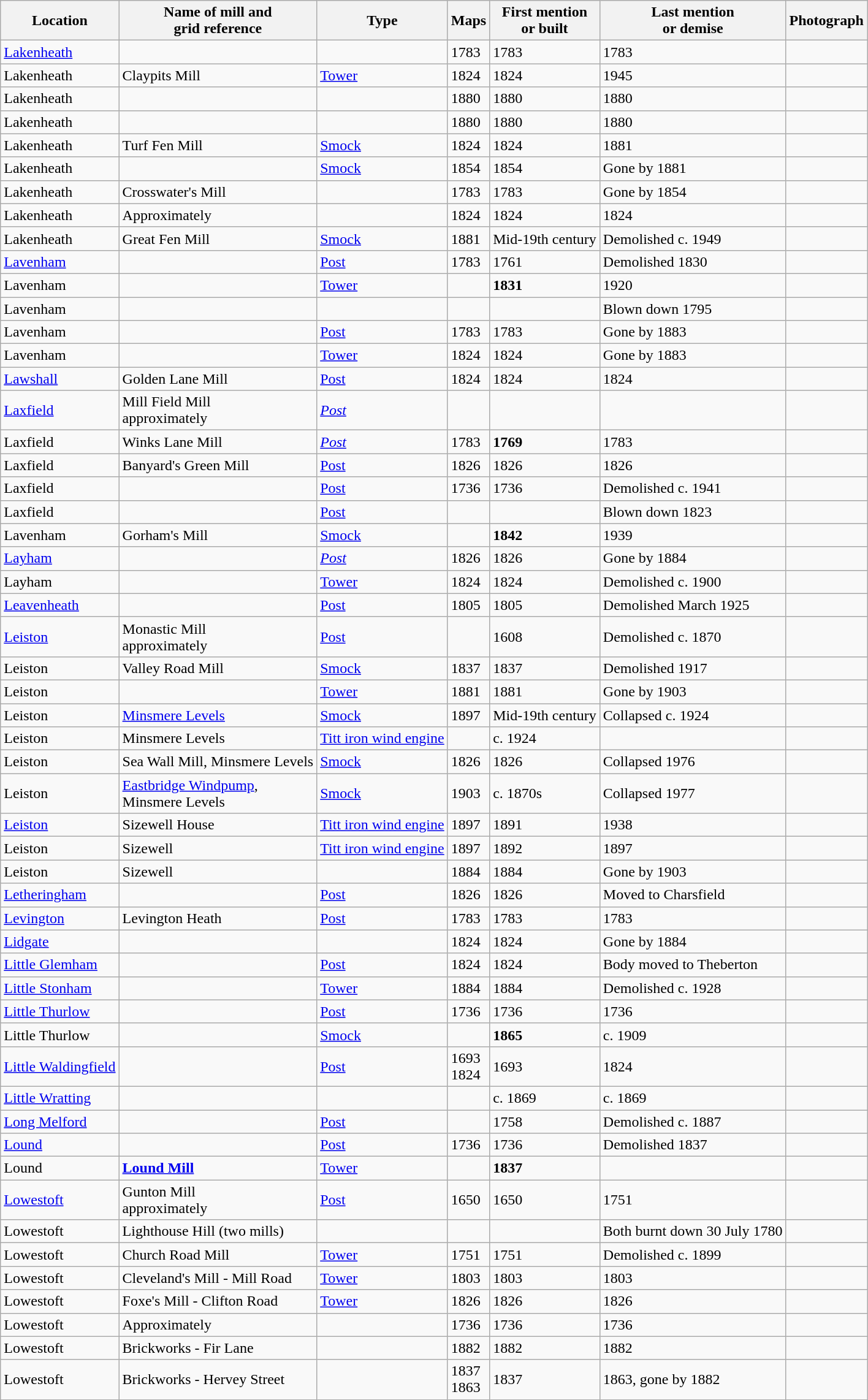<table class="wikitable">
<tr>
<th>Location</th>
<th>Name of mill and<br>grid reference</th>
<th>Type</th>
<th>Maps</th>
<th>First mention<br>or built</th>
<th>Last mention<br> or demise</th>
<th>Photograph</th>
</tr>
<tr>
<td><a href='#'>Lakenheath</a></td>
<td></td>
<td></td>
<td>1783</td>
<td>1783</td>
<td>1783</td>
<td></td>
</tr>
<tr>
<td>Lakenheath</td>
<td>Claypits Mill<br></td>
<td><a href='#'>Tower</a></td>
<td>1824</td>
<td>1824</td>
<td>1945</td>
<td></td>
</tr>
<tr>
<td>Lakenheath</td>
<td></td>
<td></td>
<td>1880</td>
<td>1880</td>
<td>1880</td>
<td></td>
</tr>
<tr>
<td>Lakenheath</td>
<td></td>
<td></td>
<td>1880</td>
<td>1880</td>
<td>1880</td>
<td></td>
</tr>
<tr>
<td>Lakenheath</td>
<td>Turf Fen Mill<br></td>
<td><a href='#'>Smock</a></td>
<td>1824</td>
<td>1824</td>
<td>1881</td>
<td></td>
</tr>
<tr>
<td>Lakenheath</td>
<td></td>
<td><a href='#'>Smock</a></td>
<td>1854</td>
<td>1854</td>
<td>Gone by 1881</td>
<td></td>
</tr>
<tr>
<td>Lakenheath</td>
<td>Crosswater's Mill<br></td>
<td></td>
<td>1783</td>
<td>1783</td>
<td>Gone by 1854</td>
<td></td>
</tr>
<tr>
<td>Lakenheath</td>
<td>Approximately<br></td>
<td></td>
<td>1824</td>
<td>1824</td>
<td>1824</td>
<td></td>
</tr>
<tr>
<td>Lakenheath</td>
<td>Great Fen Mill<br></td>
<td><a href='#'>Smock</a></td>
<td>1881</td>
<td>Mid-19th century</td>
<td>Demolished c. 1949</td>
<td></td>
</tr>
<tr>
<td><a href='#'>Lavenham</a></td>
<td></td>
<td><a href='#'>Post</a></td>
<td>1783</td>
<td>1761</td>
<td>Demolished 1830</td>
<td></td>
</tr>
<tr>
<td>Lavenham</td>
<td></td>
<td><a href='#'>Tower</a></td>
<td></td>
<td><strong>1831</strong></td>
<td>1920<br></td>
<td></td>
</tr>
<tr>
<td>Lavenham</td>
<td></td>
<td></td>
<td></td>
<td></td>
<td>Blown down 1795 </td>
<td></td>
</tr>
<tr>
<td>Lavenham</td>
<td></td>
<td><a href='#'>Post</a></td>
<td>1783</td>
<td>1783</td>
<td>Gone by 1883</td>
<td></td>
</tr>
<tr>
<td>Lavenham</td>
<td></td>
<td><a href='#'>Tower</a></td>
<td>1824</td>
<td>1824</td>
<td>Gone by 1883</td>
<td></td>
</tr>
<tr>
<td><a href='#'>Lawshall</a></td>
<td>Golden Lane Mill<br></td>
<td><a href='#'>Post</a></td>
<td>1824</td>
<td>1824</td>
<td>1824</td>
<td></td>
</tr>
<tr>
<td><a href='#'>Laxfield</a></td>
<td>Mill Field Mill<br>approximately<br></td>
<td><em><a href='#'>Post</a></em></td>
<td></td>
<td></td>
<td></td>
<td></td>
</tr>
<tr>
<td>Laxfield</td>
<td>Winks Lane Mill<br></td>
<td><em><a href='#'>Post</a></em></td>
<td>1783</td>
<td><strong>1769</strong></td>
<td>1783</td>
<td></td>
</tr>
<tr>
<td>Laxfield</td>
<td>Banyard's Green Mill<br></td>
<td><a href='#'>Post</a></td>
<td>1826</td>
<td>1826</td>
<td>1826</td>
<td></td>
</tr>
<tr>
<td>Laxfield</td>
<td></td>
<td><a href='#'>Post</a></td>
<td>1736</td>
<td>1736</td>
<td>Demolished c. 1941</td>
<td></td>
</tr>
<tr>
<td>Laxfield</td>
<td></td>
<td><a href='#'>Post</a></td>
<td></td>
<td></td>
<td>Blown down 1823</td>
<td></td>
</tr>
<tr>
<td>Lavenham</td>
<td>Gorham's Mill<br></td>
<td><a href='#'>Smock</a></td>
<td></td>
<td><strong>1842</strong></td>
<td>1939</td>
<td></td>
</tr>
<tr>
<td><a href='#'>Layham</a></td>
<td></td>
<td><em><a href='#'>Post</a></em></td>
<td>1826</td>
<td>1826</td>
<td>Gone by 1884</td>
<td></td>
</tr>
<tr>
<td>Layham</td>
<td></td>
<td><a href='#'>Tower</a></td>
<td>1824</td>
<td>1824</td>
<td>Demolished c. 1900</td>
<td></td>
</tr>
<tr>
<td><a href='#'>Leavenheath</a></td>
<td></td>
<td><a href='#'>Post</a></td>
<td>1805</td>
<td>1805</td>
<td>Demolished March 1925</td>
<td></td>
</tr>
<tr>
<td><a href='#'>Leiston</a></td>
<td>Monastic Mill<br>approximately<br></td>
<td><a href='#'>Post</a></td>
<td></td>
<td>1608</td>
<td>Demolished c. 1870</td>
<td></td>
</tr>
<tr>
<td>Leiston</td>
<td>Valley Road Mill<br></td>
<td><a href='#'>Smock</a></td>
<td>1837</td>
<td>1837</td>
<td>Demolished 1917</td>
<td></td>
</tr>
<tr>
<td>Leiston</td>
<td></td>
<td><a href='#'>Tower</a></td>
<td>1881</td>
<td>1881</td>
<td>Gone by 1903</td>
<td></td>
</tr>
<tr>
<td>Leiston</td>
<td><a href='#'>Minsmere Levels</a><br></td>
<td><a href='#'>Smock</a></td>
<td>1897</td>
<td>Mid-19th century</td>
<td>Collapsed c. 1924</td>
<td></td>
</tr>
<tr>
<td>Leiston</td>
<td>Minsmere Levels<br></td>
<td><a href='#'>Titt iron wind engine</a></td>
<td></td>
<td>c. 1924</td>
<td></td>
<td></td>
</tr>
<tr>
<td>Leiston</td>
<td>Sea Wall Mill, Minsmere Levels<br></td>
<td><a href='#'>Smock</a></td>
<td>1826</td>
<td>1826</td>
<td>Collapsed 1976</td>
<td></td>
</tr>
<tr>
<td>Leiston</td>
<td><a href='#'>Eastbridge Windpump</a>,<br>Minsmere Levels<br></td>
<td><a href='#'>Smock</a></td>
<td>1903</td>
<td>c. 1870s</td>
<td>Collapsed 1977</td>
<td></td>
</tr>
<tr>
<td><a href='#'>Leiston</a></td>
<td>Sizewell House<br></td>
<td><a href='#'>Titt iron wind engine</a></td>
<td>1897</td>
<td>1891</td>
<td>1938</td>
<td></td>
</tr>
<tr>
<td>Leiston</td>
<td>Sizewell<br></td>
<td><a href='#'>Titt iron wind engine</a></td>
<td>1897</td>
<td>1892</td>
<td>1897</td>
<td></td>
</tr>
<tr>
<td>Leiston</td>
<td>Sizewell<br></td>
<td></td>
<td>1884</td>
<td>1884</td>
<td>Gone by 1903</td>
<td></td>
</tr>
<tr>
<td><a href='#'>Letheringham</a></td>
<td></td>
<td><a href='#'>Post</a></td>
<td>1826</td>
<td>1826</td>
<td>Moved to Charsfield</td>
<td></td>
</tr>
<tr>
<td><a href='#'>Levington</a></td>
<td>Levington Heath<br></td>
<td><a href='#'>Post</a></td>
<td>1783</td>
<td>1783</td>
<td>1783</td>
<td></td>
</tr>
<tr>
<td><a href='#'>Lidgate</a></td>
<td></td>
<td></td>
<td>1824</td>
<td>1824</td>
<td>Gone by 1884</td>
<td></td>
</tr>
<tr>
<td><a href='#'>Little Glemham</a></td>
<td></td>
<td><a href='#'>Post</a></td>
<td>1824</td>
<td>1824</td>
<td>Body moved to Theberton</td>
<td></td>
</tr>
<tr>
<td><a href='#'>Little Stonham</a></td>
<td></td>
<td><a href='#'>Tower</a></td>
<td>1884</td>
<td>1884</td>
<td>Demolished c. 1928<br></td>
<td></td>
</tr>
<tr>
<td><a href='#'>Little Thurlow</a></td>
<td></td>
<td><a href='#'>Post</a></td>
<td>1736</td>
<td>1736</td>
<td>1736</td>
<td></td>
</tr>
<tr>
<td>Little Thurlow</td>
<td></td>
<td><a href='#'>Smock</a></td>
<td></td>
<td><strong>1865</strong></td>
<td>c. 1909</td>
<td></td>
</tr>
<tr>
<td><a href='#'>Little Waldingfield</a></td>
<td></td>
<td><a href='#'>Post</a></td>
<td>1693<br>1824</td>
<td>1693</td>
<td>1824</td>
<td></td>
</tr>
<tr>
<td><a href='#'>Little Wratting</a></td>
<td></td>
<td></td>
<td></td>
<td>c. 1869</td>
<td>c. 1869</td>
<td></td>
</tr>
<tr>
<td><a href='#'>Long Melford</a></td>
<td></td>
<td><a href='#'>Post</a></td>
<td></td>
<td>1758</td>
<td>Demolished c. 1887</td>
<td></td>
</tr>
<tr>
<td><a href='#'>Lound</a></td>
<td></td>
<td><a href='#'>Post</a></td>
<td>1736</td>
<td>1736</td>
<td>Demolished 1837</td>
<td></td>
</tr>
<tr>
<td>Lound</td>
<td><strong><a href='#'>Lound Mill</a></strong><br></td>
<td><a href='#'>Tower</a></td>
<td></td>
<td><strong>1837</strong></td>
<td></td>
<td></td>
</tr>
<tr>
<td><a href='#'>Lowestoft</a></td>
<td>Gunton Mill<br>approximately<br></td>
<td><a href='#'>Post</a></td>
<td>1650</td>
<td>1650</td>
<td>1751</td>
<td></td>
</tr>
<tr>
<td>Lowestoft</td>
<td>Lighthouse Hill (two mills)<br></td>
<td></td>
<td></td>
<td></td>
<td>Both burnt down 30 July 1780</td>
<td></td>
</tr>
<tr>
<td>Lowestoft</td>
<td>Church Road Mill<br></td>
<td><a href='#'>Tower</a></td>
<td>1751</td>
<td>1751</td>
<td>Demolished c. 1899</td>
<td></td>
</tr>
<tr>
<td>Lowestoft</td>
<td>Cleveland's Mill - Mill Road<br></td>
<td><a href='#'>Tower</a></td>
<td>1803</td>
<td>1803</td>
<td>1803</td>
<td></td>
</tr>
<tr>
<td>Lowestoft</td>
<td>Foxe's Mill - Clifton Road<br></td>
<td><a href='#'>Tower</a></td>
<td>1826</td>
<td>1826</td>
<td>1826</td>
<td></td>
</tr>
<tr>
<td>Lowestoft</td>
<td>Approximately<br></td>
<td></td>
<td>1736</td>
<td>1736</td>
<td>1736</td>
<td></td>
</tr>
<tr>
<td>Lowestoft</td>
<td>Brickworks - Fir Lane<br></td>
<td></td>
<td>1882</td>
<td>1882</td>
<td>1882</td>
<td></td>
</tr>
<tr>
<td>Lowestoft</td>
<td>Brickworks - Hervey Street<br></td>
<td></td>
<td>1837<br>1863</td>
<td>1837</td>
<td>1863, gone by 1882</td>
<td></td>
</tr>
</table>
